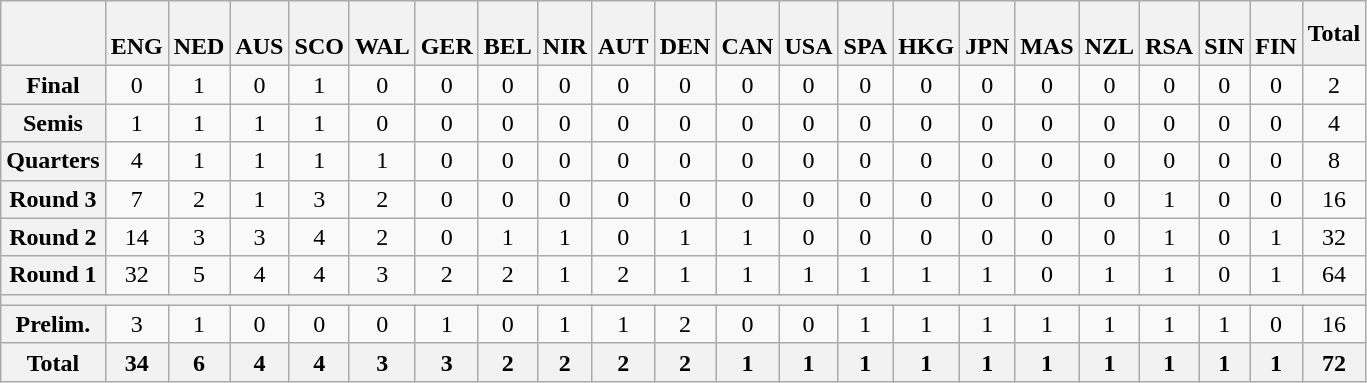<table class="wikitable">
<tr>
<th></th>
<th> <br>ENG</th>
<th> <br>NED</th>
<th> <br>AUS</th>
<th> <br>SCO</th>
<th> <br>WAL</th>
<th> <br>GER</th>
<th> <br>BEL</th>
<th> <br>NIR</th>
<th> <br>AUT</th>
<th> <br>DEN</th>
<th> <br>CAN</th>
<th> <br>USA</th>
<th> <br>SPA</th>
<th> <br>HKG</th>
<th> <br>JPN</th>
<th> <br>MAS</th>
<th> <br>NZL</th>
<th> <br>RSA</th>
<th> <br>SIN</th>
<th> <br>FIN</th>
<th>Total</th>
</tr>
<tr align="center">
<th>Final</th>
<td>0</td>
<td>1</td>
<td>0</td>
<td>1</td>
<td>0</td>
<td>0</td>
<td>0</td>
<td>0</td>
<td>0</td>
<td>0</td>
<td>0</td>
<td>0</td>
<td>0</td>
<td>0</td>
<td>0</td>
<td>0</td>
<td>0</td>
<td>0</td>
<td>0</td>
<td>0</td>
<td>2</td>
</tr>
<tr align="center">
<th>Semis</th>
<td>1</td>
<td>1</td>
<td>1</td>
<td>1</td>
<td>0</td>
<td>0</td>
<td>0</td>
<td>0</td>
<td>0</td>
<td>0</td>
<td>0</td>
<td>0</td>
<td>0</td>
<td>0</td>
<td>0</td>
<td>0</td>
<td>0</td>
<td>0</td>
<td>0</td>
<td>0</td>
<td>4</td>
</tr>
<tr align="center">
<th>Quarters</th>
<td>4</td>
<td>1</td>
<td>1</td>
<td>1</td>
<td>1</td>
<td>0</td>
<td>0</td>
<td>0</td>
<td>0</td>
<td>0</td>
<td>0</td>
<td>0</td>
<td>0</td>
<td>0</td>
<td>0</td>
<td>0</td>
<td>0</td>
<td>0</td>
<td>0</td>
<td>0</td>
<td>8</td>
</tr>
<tr align="center">
<th>Round 3</th>
<td>7</td>
<td>2</td>
<td>1</td>
<td>3</td>
<td>2</td>
<td>0</td>
<td>0</td>
<td>0</td>
<td>0</td>
<td>0</td>
<td>0</td>
<td>0</td>
<td>0</td>
<td>0</td>
<td>0</td>
<td>0</td>
<td>0</td>
<td>1</td>
<td>0</td>
<td>0</td>
<td>16</td>
</tr>
<tr align="center">
<th>Round 2</th>
<td>14</td>
<td>3</td>
<td>3</td>
<td>4</td>
<td>2</td>
<td>0</td>
<td>1</td>
<td>1</td>
<td>0</td>
<td>1</td>
<td>1</td>
<td>0</td>
<td>0</td>
<td>0</td>
<td>0</td>
<td>0</td>
<td>0</td>
<td>1</td>
<td>0</td>
<td>1</td>
<td>32</td>
</tr>
<tr align="center">
<th>Round 1</th>
<td>32</td>
<td>5</td>
<td>4</td>
<td>4</td>
<td>3</td>
<td>2</td>
<td>2</td>
<td>1</td>
<td>2</td>
<td>1</td>
<td>1</td>
<td>1</td>
<td>1</td>
<td>1</td>
<td>1</td>
<td>0</td>
<td>1</td>
<td>1</td>
<td>0</td>
<td>1</td>
<td>64</td>
</tr>
<tr align="center">
<th colspan=23></th>
</tr>
<tr align="center">
<th>Prelim.</th>
<td>3</td>
<td>1</td>
<td>0</td>
<td>0</td>
<td>0</td>
<td>1</td>
<td>0</td>
<td>1</td>
<td>1</td>
<td>2</td>
<td>0</td>
<td>0</td>
<td>1</td>
<td>1</td>
<td>1</td>
<td>1</td>
<td>1</td>
<td>1</td>
<td>1</td>
<td>0</td>
<td>16</td>
</tr>
<tr>
<th>Total</th>
<th>34</th>
<th>6</th>
<th>4</th>
<th>4</th>
<th>3</th>
<th>3</th>
<th>2</th>
<th>2</th>
<th>2</th>
<th>2</th>
<th>1</th>
<th>1</th>
<th>1</th>
<th>1</th>
<th>1</th>
<th>1</th>
<th>1</th>
<th>1</th>
<th>1</th>
<th>1</th>
<th>72</th>
</tr>
</table>
